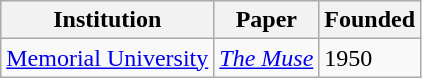<table class="wikitable sortable">
<tr>
<th>Institution</th>
<th>Paper</th>
<th>Founded</th>
</tr>
<tr>
<td><a href='#'>Memorial University</a></td>
<td><em><a href='#'>The Muse</a></em></td>
<td>1950</td>
</tr>
</table>
